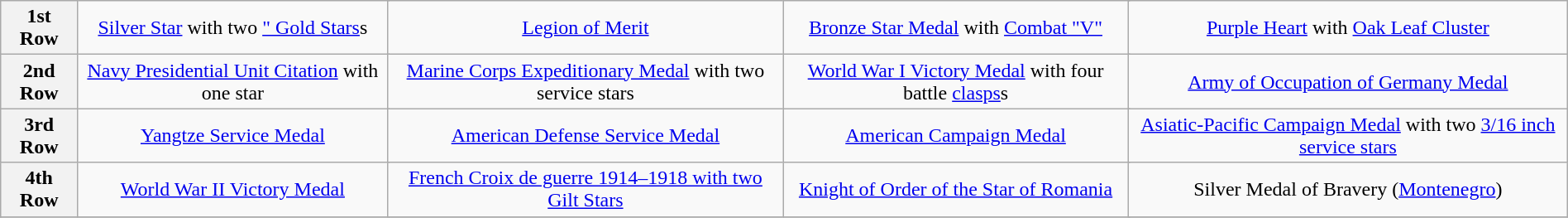<table class="wikitable" style="margin:1em auto; text-align:center;">
<tr>
<th>1st Row</th>
<td colspan="4"><a href='#'>Silver Star</a> with two <a href='#'>" Gold Stars</a>s</td>
<td colspan="4"><a href='#'>Legion of Merit</a></td>
<td colspan="4"><a href='#'>Bronze Star Medal</a> with <a href='#'>Combat "V"</a></td>
<td colspan="4"><a href='#'>Purple Heart</a> with <a href='#'>Oak Leaf Cluster</a></td>
</tr>
<tr>
<th>2nd Row</th>
<td colspan="4"><a href='#'>Navy Presidential Unit Citation</a> with one star</td>
<td colspan="4"><a href='#'>Marine Corps Expeditionary Medal</a> with two service stars</td>
<td colspan="4"><a href='#'>World War I Victory Medal</a> with four battle <a href='#'>clasps</a>s</td>
<td colspan="4"><a href='#'>Army of Occupation of Germany Medal</a></td>
</tr>
<tr>
<th>3rd Row</th>
<td colspan="4"><a href='#'>Yangtze Service Medal</a></td>
<td colspan="4"><a href='#'>American Defense Service Medal</a></td>
<td colspan="4"><a href='#'>American Campaign Medal</a></td>
<td colspan="4"><a href='#'>Asiatic-Pacific Campaign Medal</a> with two <a href='#'>3/16 inch service stars</a></td>
</tr>
<tr>
<th>4th Row</th>
<td colspan="4"><a href='#'>World War II Victory Medal</a></td>
<td colspan="4"><a href='#'>French Croix de guerre 1914–1918 with two Gilt Stars</a></td>
<td colspan="4"><a href='#'>Knight of Order of the Star of Romania</a></td>
<td colspan="4">Silver Medal of Bravery (<a href='#'>Montenegro</a>)</td>
</tr>
<tr>
</tr>
</table>
